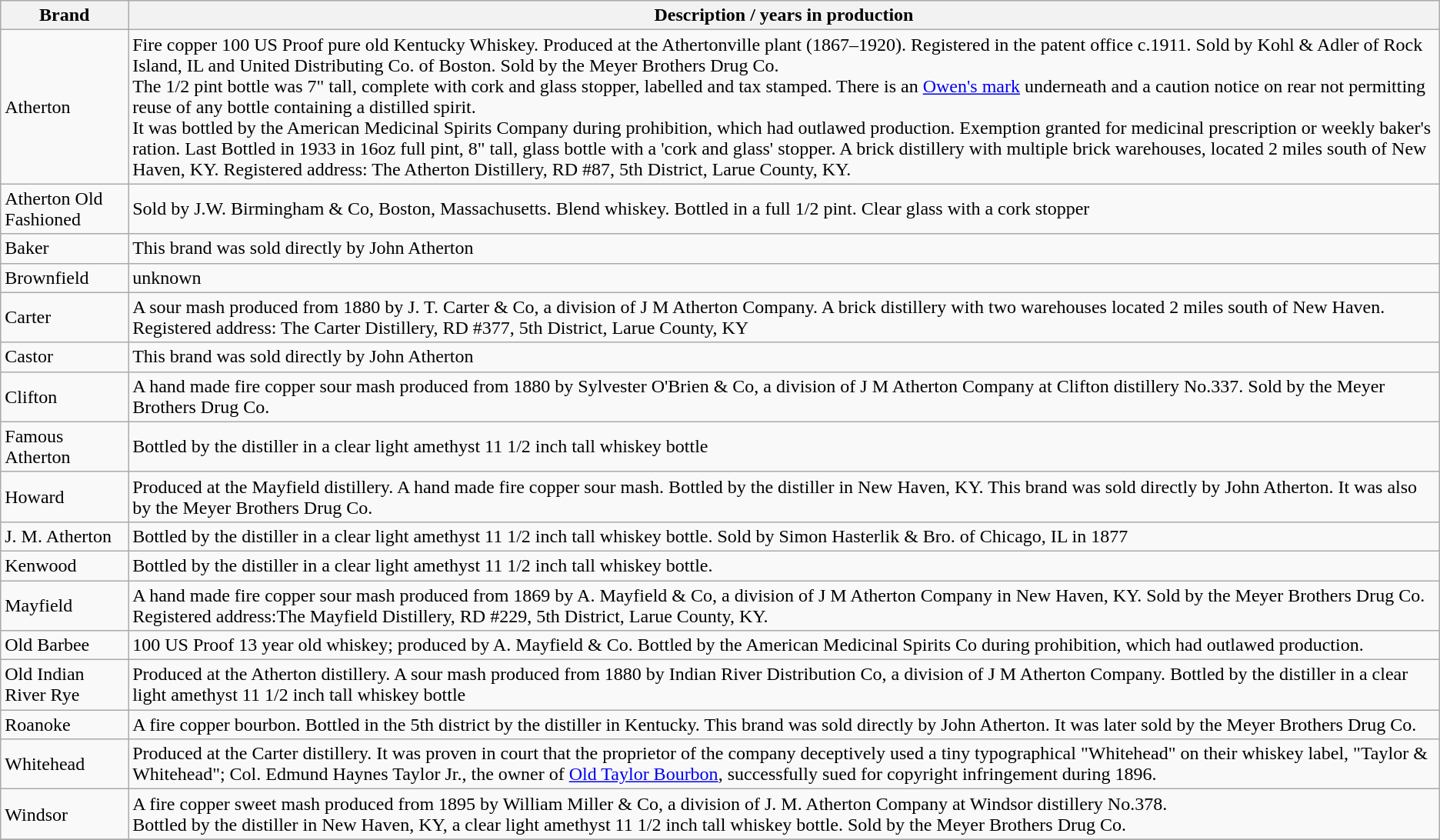<table class="wikitable">
<tr>
<th>Brand</th>
<th>Description / years in production</th>
</tr>
<tr>
<td>Atherton</td>
<td>Fire copper 100 US Proof pure old Kentucky Whiskey. Produced at the Athertonville plant (1867–1920). Registered in the patent office c.1911. Sold by Kohl & Adler of Rock Island, IL and United Distributing Co. of Boston. Sold by the Meyer Brothers Drug Co.<br>The 1/2 pint bottle was 7" tall, complete with cork and glass stopper, labelled and tax stamped. There is an <a href='#'>Owen's mark</a> underneath and a caution notice on rear not permitting reuse of any bottle containing a distilled spirit.<br>It was bottled by the American Medicinal Spirits Company during prohibition, which had outlawed production. Exemption granted for medicinal prescription or weekly baker's ration. 
Last Bottled in 1933 in 16oz full pint, 8" tall, glass bottle with a 'cork and glass' stopper. A brick distillery with multiple brick warehouses, located 2 miles south of New Haven, KY. Registered address: The Atherton Distillery, RD #87, 5th District, Larue County, KY.</td>
</tr>
<tr>
<td>Atherton Old Fashioned</td>
<td>Sold by J.W. Birmingham & Co, Boston, Massachusetts. Blend whiskey. Bottled in a full 1/2 pint. Clear glass with a cork stopper</td>
</tr>
<tr>
<td>Baker</td>
<td>This brand was sold directly by John Atherton</td>
</tr>
<tr>
<td>Brownfield</td>
<td>unknown</td>
</tr>
<tr>
<td>Carter</td>
<td>A sour mash produced from 1880 by J. T. Carter & Co, a division of J M Atherton Company. A brick distillery with two warehouses located 2 miles south of New Haven. Registered address: The Carter Distillery, RD #377, 5th District, Larue County, KY</td>
</tr>
<tr>
<td>Castor</td>
<td>This brand was sold directly by John Atherton</td>
</tr>
<tr>
<td>Clifton</td>
<td>A hand made fire copper sour mash produced from 1880 by Sylvester O'Brien & Co, a division of J M Atherton Company at Clifton distillery No.337. Sold by the Meyer Brothers Drug Co.</td>
</tr>
<tr>
<td>Famous Atherton</td>
<td>Bottled by the distiller in a clear light amethyst 11 1/2 inch tall whiskey bottle</td>
</tr>
<tr>
<td>Howard</td>
<td>Produced at the Mayfield distillery. A hand made fire copper sour mash. Bottled by the distiller in New Haven, KY. This brand was sold directly by John Atherton. It was also by the Meyer Brothers Drug Co.</td>
</tr>
<tr>
<td>J. M. Atherton</td>
<td>Bottled by the distiller in a clear light amethyst 11 1/2 inch tall whiskey bottle. Sold by Simon Hasterlik & Bro. of Chicago, IL in 1877</td>
</tr>
<tr>
<td>Kenwood</td>
<td>Bottled by the distiller in a clear light amethyst 11 1/2 inch tall whiskey bottle.</td>
</tr>
<tr>
<td>Mayfield</td>
<td>A hand made fire copper sour mash produced from 1869 by A. Mayfield & Co, a division of J M Atherton Company in New Haven, KY. Sold by the Meyer Brothers Drug Co. Registered address:The Mayfield Distillery, RD #229, 5th District, Larue County, KY.</td>
</tr>
<tr>
<td>Old Barbee</td>
<td>100 US Proof 13 year old whiskey; produced by A. Mayfield & Co. Bottled by the American Medicinal Spirits Co during prohibition, which had outlawed production.</td>
</tr>
<tr>
<td>Old Indian River Rye</td>
<td>Produced at the Atherton distillery. A sour mash produced from 1880 by Indian River Distribution Co, a division of J M Atherton Company. Bottled by the distiller in a clear light amethyst 11 1/2 inch tall whiskey bottle</td>
</tr>
<tr>
<td>Roanoke</td>
<td>A fire copper bourbon. Bottled in the 5th district by the distiller in Kentucky. This brand was sold directly by John Atherton. It was later sold by the Meyer Brothers Drug Co.</td>
</tr>
<tr>
<td>Whitehead</td>
<td>Produced at the Carter distillery. It was proven in court that the proprietor of the company deceptively used a tiny typographical "Whitehead" on their whiskey label, "Taylor & Whitehead"; Col. Edmund Haynes Taylor Jr., the owner of <a href='#'>Old Taylor Bourbon</a>, successfully sued for copyright infringement during 1896.</td>
</tr>
<tr>
<td>Windsor</td>
<td>A fire copper sweet mash produced from 1895 by William Miller & Co, a division of J. M. Atherton Company at Windsor distillery No.378.<br>Bottled by the distiller in New Haven, KY, a clear light amethyst 11 1/2 inch tall whiskey bottle. Sold by the Meyer Brothers Drug Co.</td>
</tr>
<tr>
</tr>
</table>
